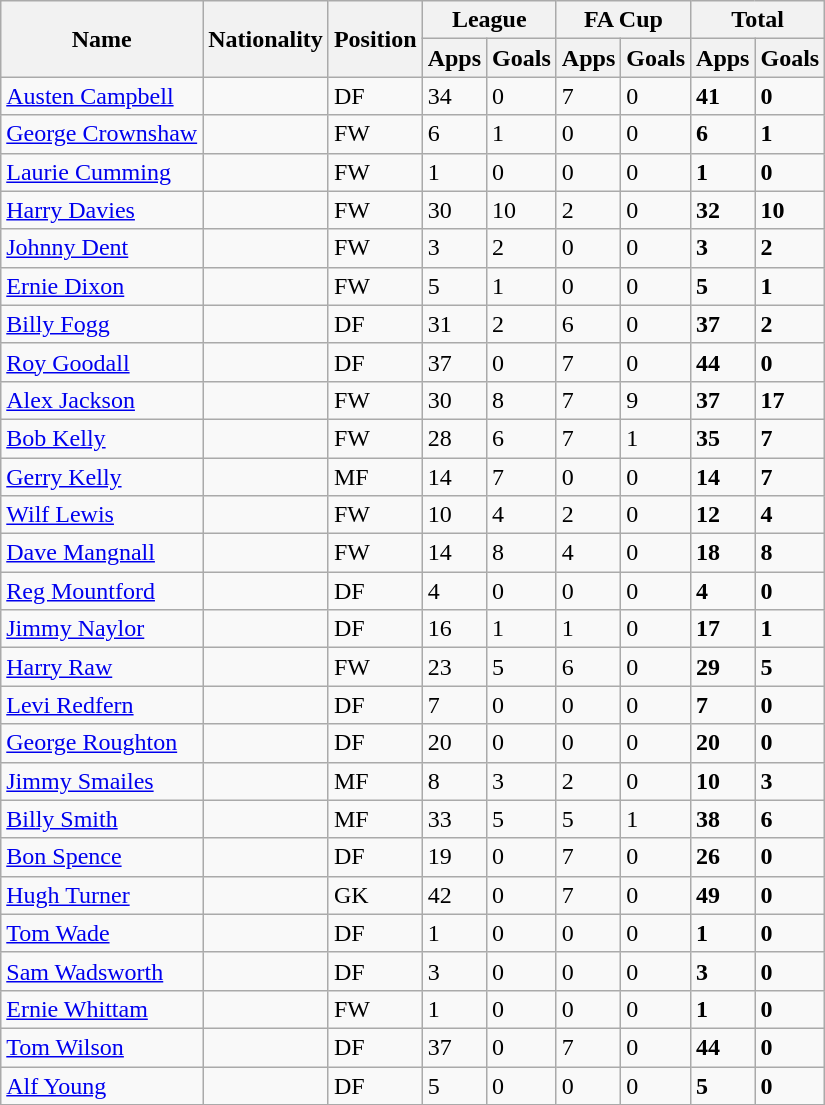<table class="wikitable sortable">
<tr>
<th scope=col rowspan=2>Name</th>
<th scope=col rowspan=2>Nationality</th>
<th scope=col rowspan=2>Position</th>
<th colspan=2>League</th>
<th colspan=2>FA Cup</th>
<th colspan=2>Total</th>
</tr>
<tr>
<th>Apps</th>
<th>Goals</th>
<th>Apps</th>
<th>Goals</th>
<th>Apps</th>
<th>Goals</th>
</tr>
<tr>
<td><a href='#'>Austen Campbell</a></td>
<td></td>
<td>DF</td>
<td>34</td>
<td>0</td>
<td>7</td>
<td>0</td>
<td><strong>41</strong></td>
<td><strong>0</strong></td>
</tr>
<tr>
<td><a href='#'>George Crownshaw</a></td>
<td></td>
<td>FW</td>
<td>6</td>
<td>1</td>
<td>0</td>
<td>0</td>
<td><strong>6</strong></td>
<td><strong>1</strong></td>
</tr>
<tr>
<td><a href='#'>Laurie Cumming</a></td>
<td></td>
<td>FW</td>
<td>1</td>
<td>0</td>
<td>0</td>
<td>0</td>
<td><strong>1</strong></td>
<td><strong>0</strong></td>
</tr>
<tr>
<td><a href='#'>Harry Davies</a></td>
<td></td>
<td>FW</td>
<td>30</td>
<td>10</td>
<td>2</td>
<td>0</td>
<td><strong>32</strong></td>
<td><strong>10</strong></td>
</tr>
<tr>
<td><a href='#'>Johnny Dent</a></td>
<td></td>
<td>FW</td>
<td>3</td>
<td>2</td>
<td>0</td>
<td>0</td>
<td><strong>3</strong></td>
<td><strong>2</strong></td>
</tr>
<tr>
<td><a href='#'>Ernie Dixon</a></td>
<td></td>
<td>FW</td>
<td>5</td>
<td>1</td>
<td>0</td>
<td>0</td>
<td><strong>5</strong></td>
<td><strong>1</strong></td>
</tr>
<tr>
<td><a href='#'>Billy Fogg</a></td>
<td></td>
<td>DF</td>
<td>31</td>
<td>2</td>
<td>6</td>
<td>0</td>
<td><strong>37</strong></td>
<td><strong>2</strong></td>
</tr>
<tr>
<td><a href='#'>Roy Goodall</a></td>
<td></td>
<td>DF</td>
<td>37</td>
<td>0</td>
<td>7</td>
<td>0</td>
<td><strong>44</strong></td>
<td><strong>0</strong></td>
</tr>
<tr>
<td><a href='#'>Alex Jackson</a></td>
<td></td>
<td>FW</td>
<td>30</td>
<td>8</td>
<td>7</td>
<td>9</td>
<td><strong>37</strong></td>
<td><strong>17</strong></td>
</tr>
<tr>
<td><a href='#'>Bob Kelly</a></td>
<td></td>
<td>FW</td>
<td>28</td>
<td>6</td>
<td>7</td>
<td>1</td>
<td><strong>35</strong></td>
<td><strong>7</strong></td>
</tr>
<tr>
<td><a href='#'>Gerry Kelly</a></td>
<td></td>
<td>MF</td>
<td>14</td>
<td>7</td>
<td>0</td>
<td>0</td>
<td><strong>14</strong></td>
<td><strong>7</strong></td>
</tr>
<tr>
<td><a href='#'>Wilf Lewis</a></td>
<td></td>
<td>FW</td>
<td>10</td>
<td>4</td>
<td>2</td>
<td>0</td>
<td><strong>12</strong></td>
<td><strong>4</strong></td>
</tr>
<tr>
<td><a href='#'>Dave Mangnall</a></td>
<td></td>
<td>FW</td>
<td>14</td>
<td>8</td>
<td>4</td>
<td>0</td>
<td><strong>18</strong></td>
<td><strong>8</strong></td>
</tr>
<tr>
<td><a href='#'>Reg Mountford</a></td>
<td></td>
<td>DF</td>
<td>4</td>
<td>0</td>
<td>0</td>
<td>0</td>
<td><strong>4</strong></td>
<td><strong>0</strong></td>
</tr>
<tr>
<td><a href='#'>Jimmy Naylor</a></td>
<td></td>
<td>DF</td>
<td>16</td>
<td>1</td>
<td>1</td>
<td>0</td>
<td><strong>17</strong></td>
<td><strong>1</strong></td>
</tr>
<tr>
<td><a href='#'>Harry Raw</a></td>
<td></td>
<td>FW</td>
<td>23</td>
<td>5</td>
<td>6</td>
<td>0</td>
<td><strong>29</strong></td>
<td><strong>5</strong></td>
</tr>
<tr>
<td><a href='#'>Levi Redfern</a></td>
<td></td>
<td>DF</td>
<td>7</td>
<td>0</td>
<td>0</td>
<td>0</td>
<td><strong>7</strong></td>
<td><strong>0</strong></td>
</tr>
<tr>
<td><a href='#'>George Roughton</a></td>
<td></td>
<td>DF</td>
<td>20</td>
<td>0</td>
<td>0</td>
<td>0</td>
<td><strong>20</strong></td>
<td><strong>0</strong></td>
</tr>
<tr>
<td><a href='#'>Jimmy Smailes</a></td>
<td></td>
<td>MF</td>
<td>8</td>
<td>3</td>
<td>2</td>
<td>0</td>
<td><strong>10</strong></td>
<td><strong>3</strong></td>
</tr>
<tr>
<td><a href='#'>Billy Smith</a></td>
<td></td>
<td>MF</td>
<td>33</td>
<td>5</td>
<td>5</td>
<td>1</td>
<td><strong>38</strong></td>
<td><strong>6</strong></td>
</tr>
<tr>
<td><a href='#'>Bon Spence</a></td>
<td></td>
<td>DF</td>
<td>19</td>
<td>0</td>
<td>7</td>
<td>0</td>
<td><strong>26</strong></td>
<td><strong>0</strong></td>
</tr>
<tr>
<td><a href='#'>Hugh Turner</a></td>
<td></td>
<td>GK</td>
<td>42</td>
<td>0</td>
<td>7</td>
<td>0</td>
<td><strong>49</strong></td>
<td><strong>0</strong></td>
</tr>
<tr>
<td><a href='#'>Tom Wade</a></td>
<td></td>
<td>DF</td>
<td>1</td>
<td>0</td>
<td>0</td>
<td>0</td>
<td><strong>1</strong></td>
<td><strong>0</strong></td>
</tr>
<tr>
<td><a href='#'>Sam Wadsworth</a></td>
<td></td>
<td>DF</td>
<td>3</td>
<td>0</td>
<td>0</td>
<td>0</td>
<td><strong>3</strong></td>
<td><strong>0</strong></td>
</tr>
<tr>
<td><a href='#'>Ernie Whittam</a></td>
<td></td>
<td>FW</td>
<td>1</td>
<td>0</td>
<td>0</td>
<td>0</td>
<td><strong>1</strong></td>
<td><strong>0</strong></td>
</tr>
<tr>
<td><a href='#'>Tom Wilson</a></td>
<td></td>
<td>DF</td>
<td>37</td>
<td>0</td>
<td>7</td>
<td>0</td>
<td><strong>44</strong></td>
<td><strong>0</strong></td>
</tr>
<tr>
<td><a href='#'>Alf Young</a></td>
<td></td>
<td>DF</td>
<td>5</td>
<td>0</td>
<td>0</td>
<td>0</td>
<td><strong>5</strong></td>
<td><strong>0</strong></td>
</tr>
<tr>
</tr>
</table>
